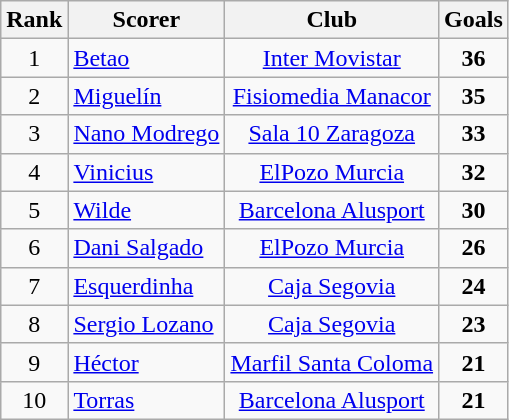<table class="wikitable" style="text-align:center">
<tr>
<th>Rank</th>
<th>Scorer</th>
<th>Club</th>
<th>Goals</th>
</tr>
<tr>
<td>1</td>
<td align=left> <a href='#'>Betao</a></td>
<td><a href='#'>Inter Movistar</a></td>
<td align=center><strong>36</strong></td>
</tr>
<tr>
<td>2</td>
<td align=left> <a href='#'>Miguelín</a></td>
<td><a href='#'>Fisiomedia Manacor</a></td>
<td><strong>35</strong></td>
</tr>
<tr>
<td>3</td>
<td align=left> <a href='#'>Nano Modrego</a></td>
<td><a href='#'>Sala 10 Zaragoza</a></td>
<td><strong>33</strong></td>
</tr>
<tr>
<td>4</td>
<td align=left> <a href='#'>Vinicius</a></td>
<td><a href='#'>ElPozo Murcia</a></td>
<td><strong>32</strong></td>
</tr>
<tr>
<td>5</td>
<td align=left> <a href='#'>Wilde</a></td>
<td><a href='#'>Barcelona Alusport</a></td>
<td align=center><strong>30</strong></td>
</tr>
<tr>
<td>6</td>
<td align=left> <a href='#'>Dani Salgado</a></td>
<td><a href='#'>ElPozo Murcia</a></td>
<td><strong>26</strong></td>
</tr>
<tr>
<td>7</td>
<td align=left> <a href='#'>Esquerdinha</a></td>
<td><a href='#'>Caja Segovia</a></td>
<td><strong>24</strong></td>
</tr>
<tr>
<td>8</td>
<td align=left> <a href='#'>Sergio Lozano</a></td>
<td><a href='#'>Caja Segovia</a></td>
<td><strong>23</strong></td>
</tr>
<tr>
<td>9</td>
<td align=left> <a href='#'>Héctor</a></td>
<td><a href='#'>Marfil Santa Coloma</a></td>
<td><strong>21</strong></td>
</tr>
<tr>
<td>10</td>
<td align=left> <a href='#'>Torras</a></td>
<td><a href='#'>Barcelona Alusport</a></td>
<td><strong>21</strong></td>
</tr>
</table>
